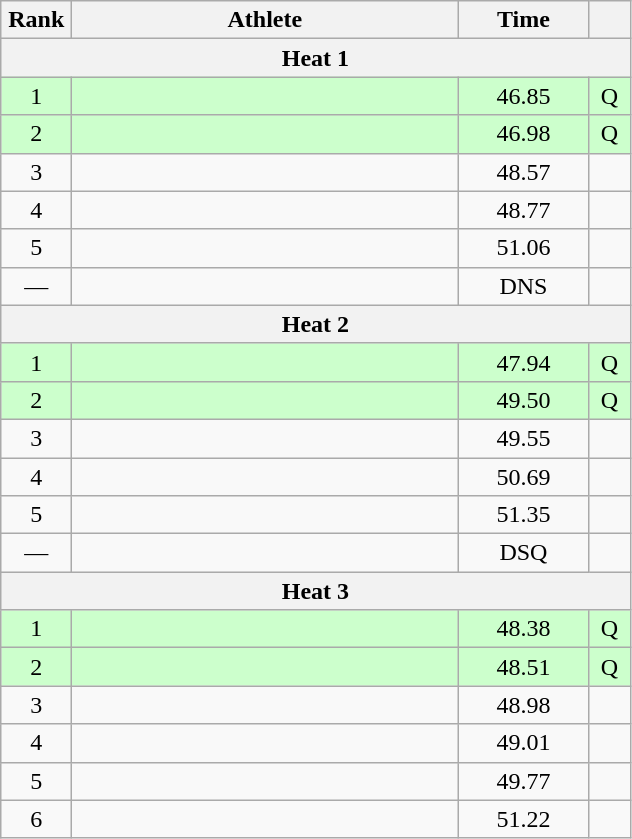<table class=wikitable style="text-align:center">
<tr>
<th width=40>Rank</th>
<th width=250>Athlete</th>
<th width=80>Time</th>
<th width=20></th>
</tr>
<tr>
<th colspan=4>Heat 1</th>
</tr>
<tr bgcolor="ccffcc">
<td>1</td>
<td align=left></td>
<td>46.85</td>
<td>Q</td>
</tr>
<tr bgcolor="ccffcc">
<td>2</td>
<td align=left></td>
<td>46.98</td>
<td>Q</td>
</tr>
<tr>
<td>3</td>
<td align=left></td>
<td>48.57</td>
<td></td>
</tr>
<tr>
<td>4</td>
<td align=left></td>
<td>48.77</td>
<td></td>
</tr>
<tr>
<td>5</td>
<td align=left></td>
<td>51.06</td>
<td></td>
</tr>
<tr>
<td>—</td>
<td align=left></td>
<td>DNS</td>
<td></td>
</tr>
<tr>
<th colspan=4>Heat 2</th>
</tr>
<tr bgcolor="ccffcc">
<td>1</td>
<td align=left></td>
<td>47.94</td>
<td>Q</td>
</tr>
<tr bgcolor="ccffcc">
<td>2</td>
<td align=left></td>
<td>49.50</td>
<td>Q</td>
</tr>
<tr>
<td>3</td>
<td align=left></td>
<td>49.55</td>
<td></td>
</tr>
<tr>
<td>4</td>
<td align=left></td>
<td>50.69</td>
<td></td>
</tr>
<tr>
<td>5</td>
<td align=left></td>
<td>51.35</td>
<td></td>
</tr>
<tr>
<td>—</td>
<td align=left></td>
<td>DSQ</td>
<td></td>
</tr>
<tr>
<th colspan=4>Heat 3</th>
</tr>
<tr bgcolor="ccffcc">
<td>1</td>
<td align=left></td>
<td>48.38</td>
<td>Q</td>
</tr>
<tr bgcolor="ccffcc">
<td>2</td>
<td align=left></td>
<td>48.51</td>
<td>Q</td>
</tr>
<tr>
<td>3</td>
<td align=left></td>
<td>48.98</td>
<td></td>
</tr>
<tr>
<td>4</td>
<td align=left></td>
<td>49.01</td>
<td></td>
</tr>
<tr>
<td>5</td>
<td align=left></td>
<td>49.77</td>
<td></td>
</tr>
<tr>
<td>6</td>
<td align=left></td>
<td>51.22</td>
<td></td>
</tr>
</table>
